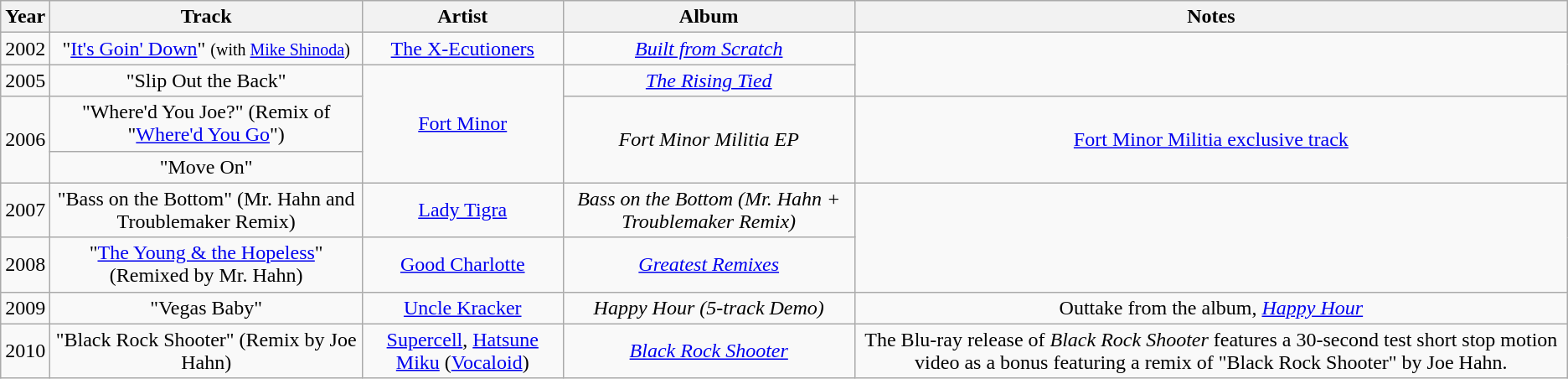<table class="wikitable" style="text-align:center;">
<tr>
<th>Year</th>
<th>Track</th>
<th>Artist</th>
<th>Album</th>
<th>Notes</th>
</tr>
<tr>
<td>2002</td>
<td>"<a href='#'>It's Goin' Down</a>" <small>(with <a href='#'>Mike Shinoda</a>)</small></td>
<td><a href='#'>The X-Ecutioners</a></td>
<td><em><a href='#'>Built from Scratch</a></em></td>
<td rowspan="2"></td>
</tr>
<tr>
<td>2005</td>
<td>"Slip Out the Back"</td>
<td rowspan="3"><a href='#'>Fort Minor</a></td>
<td><em><a href='#'>The Rising Tied</a></em></td>
</tr>
<tr>
<td rowspan="2">2006</td>
<td>"Where'd You Joe?" (Remix of "<a href='#'>Where'd You Go</a>")</td>
<td rowspan="2"><em>Fort Minor Militia EP</em></td>
<td rowspan="2"><a href='#'>Fort Minor Militia exclusive track</a></td>
</tr>
<tr>
<td>"Move On"</td>
</tr>
<tr>
<td>2007</td>
<td>"Bass on the Bottom" (Mr. Hahn and Troublemaker Remix)</td>
<td><a href='#'>Lady Tigra</a></td>
<td><em>Bass on the Bottom (Mr. Hahn + Troublemaker Remix)</em></td>
<td rowspan="2"></td>
</tr>
<tr>
<td>2008</td>
<td>"<a href='#'>The Young & the Hopeless</a>" (Remixed by Mr. Hahn)</td>
<td><a href='#'>Good Charlotte</a></td>
<td><em><a href='#'>Greatest Remixes</a></em></td>
</tr>
<tr>
<td>2009</td>
<td>"Vegas Baby"</td>
<td><a href='#'>Uncle Kracker</a></td>
<td><em>Happy Hour (5-track Demo)</em></td>
<td>Outtake from the album, <em><a href='#'>Happy Hour</a></em></td>
</tr>
<tr>
<td>2010</td>
<td>"Black Rock Shooter" (Remix by Joe Hahn)</td>
<td><a href='#'>Supercell</a>, <a href='#'>Hatsune Miku</a> (<a href='#'>Vocaloid</a>)</td>
<td><em><a href='#'>Black Rock Shooter</a></em></td>
<td>The Blu-ray release of <em>Black Rock Shooter</em> features a 30-second test short stop motion video as a bonus featuring a remix of "Black Rock Shooter" by Joe Hahn.</td>
</tr>
</table>
